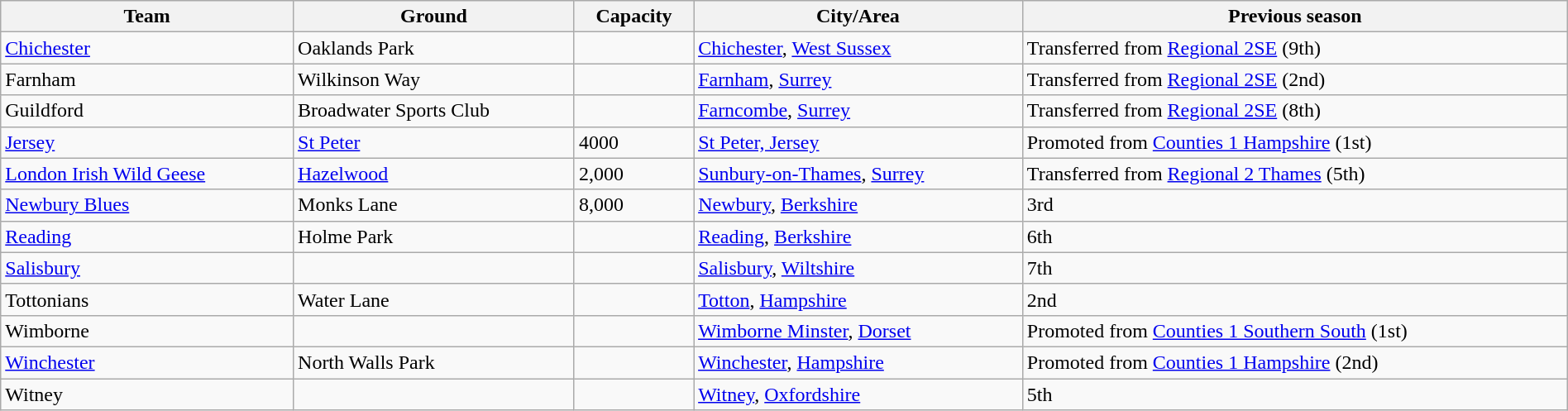<table class="wikitable sortable" width=100%>
<tr>
<th>Team</th>
<th>Ground</th>
<th>Capacity</th>
<th>City/Area</th>
<th>Previous season</th>
</tr>
<tr>
<td><a href='#'>Chichester</a></td>
<td>Oaklands Park</td>
<td></td>
<td><a href='#'>Chichester</a>, <a href='#'>West Sussex</a></td>
<td>Transferred from <a href='#'>Regional 2SE</a> (9th)</td>
</tr>
<tr>
<td>Farnham</td>
<td>Wilkinson Way</td>
<td></td>
<td><a href='#'>Farnham</a>, <a href='#'>Surrey</a></td>
<td>Transferred from <a href='#'>Regional 2SE</a> (2nd)</td>
</tr>
<tr>
<td>Guildford</td>
<td>Broadwater Sports Club</td>
<td></td>
<td><a href='#'>Farncombe</a>, <a href='#'>Surrey</a></td>
<td>Transferred from <a href='#'>Regional 2SE</a> (8th)</td>
</tr>
<tr>
<td><a href='#'>Jersey</a></td>
<td><a href='#'>St Peter</a></td>
<td>4000</td>
<td><a href='#'>St Peter, Jersey</a></td>
<td>Promoted from <a href='#'>Counties 1 Hampshire</a> (1st) </td>
</tr>
<tr>
<td><a href='#'>London Irish Wild Geese</a></td>
<td><a href='#'>Hazelwood</a></td>
<td>2,000</td>
<td><a href='#'>Sunbury-on-Thames</a>, <a href='#'>Surrey</a></td>
<td>Transferred from <a href='#'>Regional 2 Thames</a> (5th) </td>
</tr>
<tr>
<td><a href='#'>Newbury Blues</a></td>
<td>Monks Lane</td>
<td>8,000</td>
<td><a href='#'>Newbury</a>, <a href='#'>Berkshire</a></td>
<td>3rd</td>
</tr>
<tr>
<td><a href='#'>Reading</a></td>
<td>Holme Park</td>
<td></td>
<td><a href='#'>Reading</a>, <a href='#'>Berkshire</a></td>
<td>6th</td>
</tr>
<tr>
<td><a href='#'>Salisbury</a></td>
<td></td>
<td></td>
<td><a href='#'>Salisbury</a>, <a href='#'>Wiltshire</a></td>
<td>7th</td>
</tr>
<tr>
<td>Tottonians</td>
<td>Water Lane</td>
<td></td>
<td><a href='#'>Totton</a>, <a href='#'>Hampshire</a></td>
<td>2nd</td>
</tr>
<tr>
<td>Wimborne</td>
<td></td>
<td></td>
<td><a href='#'>Wimborne Minster</a>, <a href='#'>Dorset</a></td>
<td>Promoted from <a href='#'>Counties 1 Southern South</a> (1st) </td>
</tr>
<tr>
<td><a href='#'>Winchester</a></td>
<td>North Walls Park</td>
<td></td>
<td><a href='#'>Winchester</a>, <a href='#'>Hampshire</a></td>
<td>Promoted from <a href='#'>Counties 1 Hampshire</a> (2nd) </td>
</tr>
<tr>
<td>Witney</td>
<td></td>
<td></td>
<td><a href='#'>Witney</a>, <a href='#'>Oxfordshire</a></td>
<td>5th</td>
</tr>
</table>
